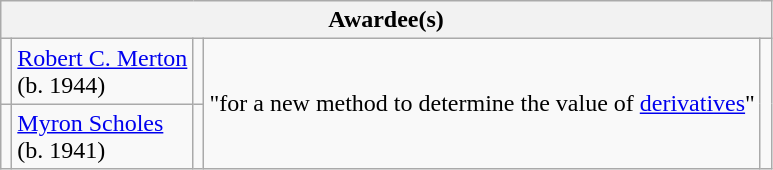<table class="wikitable">
<tr>
<th colspan="5">Awardee(s)</th>
</tr>
<tr>
<td></td>
<td><a href='#'>Robert C. Merton</a><br>(b. 1944)</td>
<td></td>
<td rowspan="2">"for a new method to determine the value of <a href='#'>derivatives</a>"</td>
<td rowspan="2"></td>
</tr>
<tr>
<td></td>
<td><a href='#'>Myron Scholes</a><br>(b. 1941)</td>
<td><br></td>
</tr>
</table>
